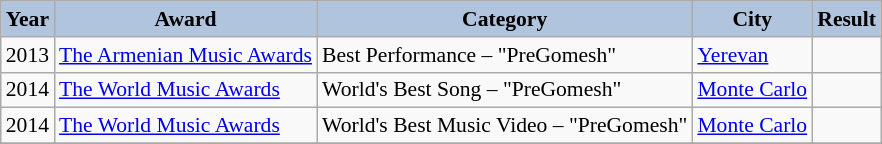<table class="wikitable" style="font-size:90%;">
<tr>
<th style="background:#B0C4DE;"><strong>Year</strong></th>
<th style="background:#B0C4DE;"><strong>Award</strong></th>
<th style="background:#B0C4DE;"><strong>Category</strong></th>
<th style="background:#B0C4DE;"><strong>City</strong></th>
<th style="background:#B0C4DE;"><strong>Result</strong></th>
</tr>
<tr>
<td>2013</td>
<td><a href='#'>The Armenian Music Awards</a></td>
<td>Best Performance – "PreGomesh"</td>
<td><a href='#'>Yerevan</a></td>
<td></td>
</tr>
<tr>
<td>2014</td>
<td><a href='#'>The World Music Awards</a></td>
<td>World's Best Song – "PreGomesh"</td>
<td><a href='#'>Monte Carlo</a></td>
<td> </td>
</tr>
<tr>
<td>2014</td>
<td><a href='#'>The World Music Awards</a></td>
<td>World's Best Music Video – "PreGomesh"</td>
<td><a href='#'>Monte Carlo</a></td>
<td> </td>
</tr>
<tr>
</tr>
</table>
